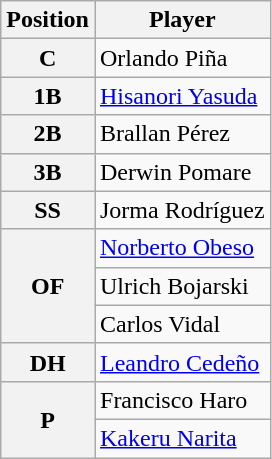<table class=wikitable>
<tr>
<th>Position</th>
<th>Player</th>
</tr>
<tr>
<th>C</th>
<td> Orlando Piña</td>
</tr>
<tr>
<th>1B</th>
<td> <a href='#'>Hisanori Yasuda</a></td>
</tr>
<tr>
<th>2B</th>
<td> Brallan Pérez</td>
</tr>
<tr>
<th>3B</th>
<td> Derwin Pomare</td>
</tr>
<tr>
<th>SS</th>
<td> Jorma Rodríguez</td>
</tr>
<tr>
<th rowspan=3>OF</th>
<td> <a href='#'>Norberto Obeso</a></td>
</tr>
<tr>
<td> Ulrich Bojarski</td>
</tr>
<tr>
<td> Carlos Vidal</td>
</tr>
<tr>
<th>DH</th>
<td> <a href='#'>Leandro Cedeño</a></td>
</tr>
<tr>
<th rowspan=2>P</th>
<td> Francisco Haro</td>
</tr>
<tr>
<td> <a href='#'>Kakeru Narita</a></td>
</tr>
</table>
